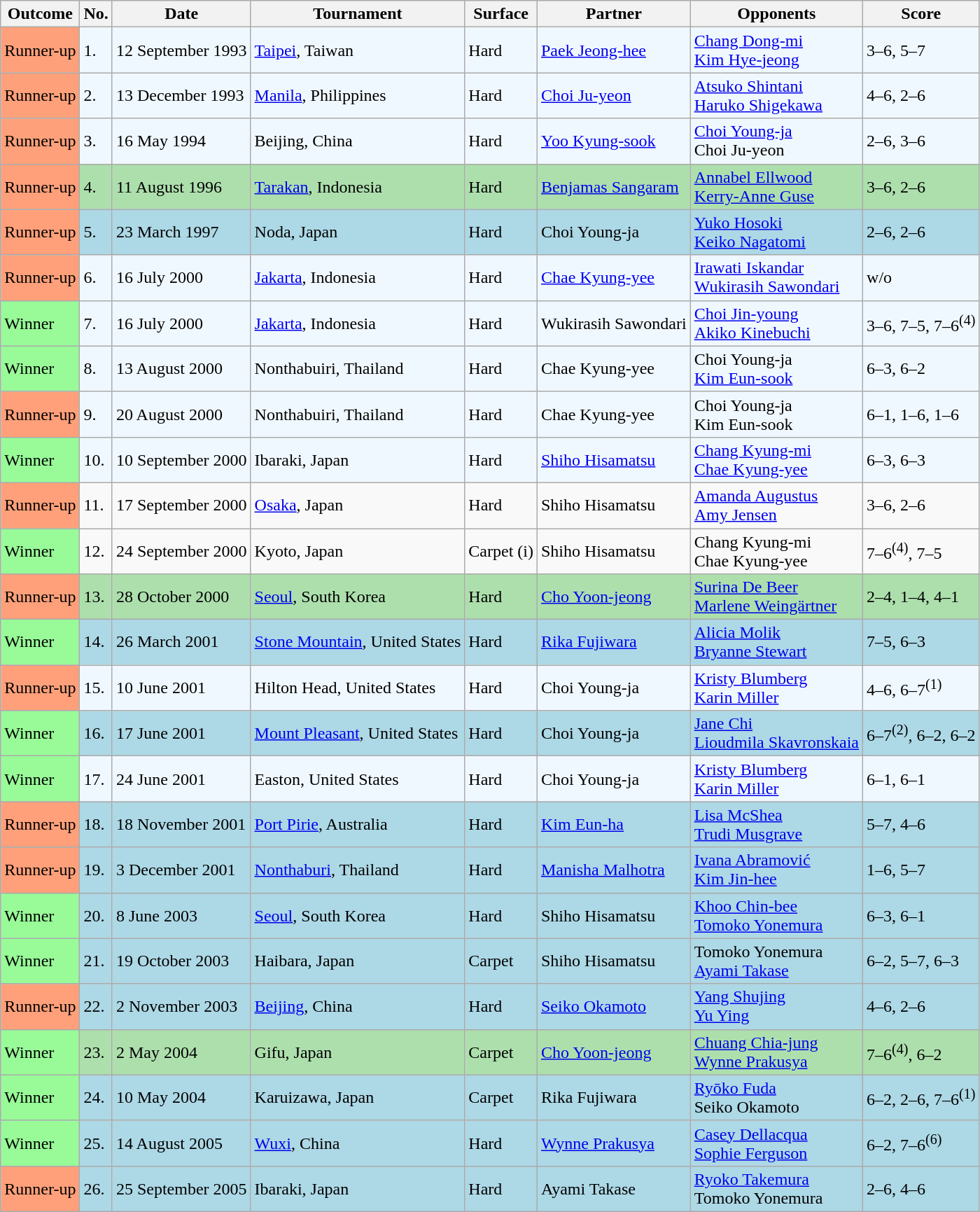<table class="sortable wikitable">
<tr>
<th>Outcome</th>
<th>No.</th>
<th>Date</th>
<th>Tournament</th>
<th>Surface</th>
<th>Partner</th>
<th>Opponents</th>
<th class="unsortable">Score</th>
</tr>
<tr style="background:#f0f8ff;">
<td bgcolor=FEA07A>Runner-up</td>
<td>1.</td>
<td>12 September 1993</td>
<td><a href='#'>Taipei</a>, Taiwan</td>
<td>Hard</td>
<td> <a href='#'>Paek Jeong-hee</a></td>
<td> <a href='#'>Chang Dong-mi</a> <br>  <a href='#'>Kim Hye-jeong</a></td>
<td>3–6, 5–7</td>
</tr>
<tr style="background:#f0f8ff;">
<td bgcolor=FEA07A>Runner-up</td>
<td>2.</td>
<td>13 December 1993</td>
<td><a href='#'>Manila</a>, Philippines</td>
<td>Hard</td>
<td> <a href='#'>Choi Ju-yeon</a></td>
<td> <a href='#'>Atsuko Shintani</a> <br>  <a href='#'>Haruko Shigekawa</a></td>
<td>4–6, 2–6</td>
</tr>
<tr style="background:#f0f8ff;">
<td bgcolor=FEA07A>Runner-up</td>
<td>3.</td>
<td>16 May 1994</td>
<td>Beijing, China</td>
<td>Hard</td>
<td> <a href='#'>Yoo Kyung-sook</a></td>
<td> <a href='#'>Choi Young-ja</a> <br>  Choi Ju-yeon</td>
<td>2–6, 3–6</td>
</tr>
<tr style="background:#addfad;">
<td bgcolor="FFA07A">Runner-up</td>
<td>4.</td>
<td>11 August 1996</td>
<td><a href='#'>Tarakan</a>, Indonesia</td>
<td>Hard</td>
<td> <a href='#'>Benjamas Sangaram</a></td>
<td> <a href='#'>Annabel Ellwood</a> <br>  <a href='#'>Kerry-Anne Guse</a></td>
<td>3–6, 2–6</td>
</tr>
<tr style="background:lightblue;">
<td bgcolor="FFA07A">Runner-up</td>
<td>5.</td>
<td>23 March 1997</td>
<td>Noda, Japan</td>
<td>Hard</td>
<td> Choi Young-ja</td>
<td> <a href='#'>Yuko Hosoki</a> <br>  <a href='#'>Keiko Nagatomi</a></td>
<td>2–6, 2–6</td>
</tr>
<tr style="background:#f0f8ff;">
<td bgcolor="FFA07A">Runner-up</td>
<td>6.</td>
<td>16 July 2000</td>
<td><a href='#'>Jakarta</a>, Indonesia</td>
<td>Hard</td>
<td> <a href='#'>Chae Kyung-yee</a></td>
<td> <a href='#'>Irawati Iskandar</a> <br>  <a href='#'>Wukirasih Sawondari</a></td>
<td>w/o</td>
</tr>
<tr style="background:#f0f8ff;">
<td bgcolor="98FB98">Winner</td>
<td>7.</td>
<td>16 July 2000</td>
<td><a href='#'>Jakarta</a>, Indonesia</td>
<td>Hard</td>
<td> Wukirasih Sawondari</td>
<td> <a href='#'>Choi Jin-young</a> <br>  <a href='#'>Akiko Kinebuchi</a></td>
<td>3–6, 7–5, 7–6<sup>(4)</sup></td>
</tr>
<tr bgcolor="#f0f8ff">
<td bgcolor="98FB98">Winner</td>
<td>8.</td>
<td>13 August 2000</td>
<td>Nonthabuiri, Thailand</td>
<td>Hard</td>
<td> Chae Kyung-yee</td>
<td> Choi Young-ja <br>  <a href='#'>Kim Eun-sook</a></td>
<td>6–3, 6–2</td>
</tr>
<tr bgcolor="#f0f8ff">
<td bgcolor="FFA07A">Runner-up</td>
<td>9.</td>
<td>20 August 2000</td>
<td>Nonthabuiri, Thailand</td>
<td>Hard</td>
<td> Chae Kyung-yee</td>
<td> Choi Young-ja <br>  Kim Eun-sook</td>
<td>6–1, 1–6, 1–6</td>
</tr>
<tr bgcolor="#f0f8ff">
<td bgcolor="98FB98">Winner</td>
<td>10.</td>
<td>10 September 2000</td>
<td>Ibaraki, Japan</td>
<td>Hard</td>
<td> <a href='#'>Shiho Hisamatsu</a></td>
<td> <a href='#'>Chang Kyung-mi</a> <br>  <a href='#'>Chae Kyung-yee</a></td>
<td>6–3, 6–3</td>
</tr>
<tr>
<td bgcolor="FFA07A">Runner-up</td>
<td>11.</td>
<td>17 September 2000</td>
<td><a href='#'>Osaka</a>, Japan</td>
<td>Hard</td>
<td> Shiho Hisamatsu</td>
<td> <a href='#'>Amanda Augustus</a> <br>  <a href='#'>Amy Jensen</a></td>
<td>3–6, 2–6</td>
</tr>
<tr>
<td bgcolor="98FB98">Winner</td>
<td>12.</td>
<td>24 September 2000</td>
<td>Kyoto, Japan</td>
<td>Carpet (i)</td>
<td> Shiho Hisamatsu</td>
<td> Chang Kyung-mi <br>  Chae Kyung-yee</td>
<td>7–6<sup>(4)</sup>, 7–5</td>
</tr>
<tr style="background:#addfad;">
<td bgcolor="FFA07A">Runner-up</td>
<td>13.</td>
<td>28 October 2000</td>
<td><a href='#'>Seoul</a>, South Korea</td>
<td>Hard</td>
<td> <a href='#'>Cho Yoon-jeong</a></td>
<td> <a href='#'>Surina De Beer</a> <br>  <a href='#'>Marlene Weingärtner</a></td>
<td>2–4, 1–4, 4–1</td>
</tr>
<tr style="background:lightblue;">
<td bgcolor="98FB98">Winner</td>
<td>14.</td>
<td>26 March 2001</td>
<td><a href='#'>Stone Mountain</a>, United States</td>
<td>Hard</td>
<td> <a href='#'>Rika Fujiwara</a></td>
<td> <a href='#'>Alicia Molik</a> <br>  <a href='#'>Bryanne Stewart</a></td>
<td>7–5, 6–3</td>
</tr>
<tr bgcolor="#f0f8ff">
<td bgcolor="FFA07A">Runner-up</td>
<td>15.</td>
<td>10 June 2001</td>
<td>Hilton Head, United States</td>
<td>Hard</td>
<td> Choi Young-ja</td>
<td> <a href='#'>Kristy Blumberg</a> <br>  <a href='#'>Karin Miller</a></td>
<td>4–6, 6–7<sup>(1)</sup></td>
</tr>
<tr style="background:lightblue;">
<td bgcolor="98FB98">Winner</td>
<td>16.</td>
<td>17 June 2001</td>
<td><a href='#'>Mount Pleasant</a>, United States</td>
<td>Hard</td>
<td> Choi Young-ja</td>
<td> <a href='#'>Jane Chi</a> <br>  <a href='#'>Lioudmila Skavronskaia</a></td>
<td>6–7<sup>(2)</sup>, 6–2, 6–2</td>
</tr>
<tr bgcolor="#f0f8ff">
<td bgcolor="98FB98">Winner</td>
<td>17.</td>
<td>24 June 2001</td>
<td>Easton, United States</td>
<td>Hard</td>
<td> Choi Young-ja</td>
<td> <a href='#'>Kristy Blumberg</a> <br>  <a href='#'>Karin Miller</a></td>
<td>6–1, 6–1</td>
</tr>
<tr style="background:lightblue;">
<td style="background:#ffa07a;">Runner-up</td>
<td>18.</td>
<td>18 November 2001</td>
<td><a href='#'>Port Pirie</a>, Australia</td>
<td>Hard</td>
<td> <a href='#'>Kim Eun-ha</a></td>
<td> <a href='#'>Lisa McShea</a> <br>  <a href='#'>Trudi Musgrave</a></td>
<td>5–7, 4–6</td>
</tr>
<tr bgcolor="lightblue">
<td bgcolor="FFA07A">Runner-up</td>
<td>19.</td>
<td>3 December 2001</td>
<td><a href='#'>Nonthaburi</a>, Thailand</td>
<td>Hard</td>
<td> <a href='#'>Manisha Malhotra</a></td>
<td> <a href='#'>Ivana Abramović</a> <br>  <a href='#'>Kim Jin-hee</a></td>
<td>1–6, 5–7</td>
</tr>
<tr style="background:lightblue;">
<td bgcolor="98FB98">Winner</td>
<td>20.</td>
<td>8 June 2003</td>
<td><a href='#'>Seoul</a>, South Korea</td>
<td>Hard</td>
<td> Shiho Hisamatsu</td>
<td> <a href='#'>Khoo Chin-bee</a> <br>  <a href='#'>Tomoko Yonemura</a></td>
<td>6–3, 6–1</td>
</tr>
<tr style="background:lightblue;">
<td bgcolor="98FB98">Winner</td>
<td>21.</td>
<td>19 October 2003</td>
<td>Haibara, Japan</td>
<td>Carpet</td>
<td> Shiho Hisamatsu</td>
<td> Tomoko Yonemura <br>  <a href='#'>Ayami Takase</a></td>
<td>6–2, 5–7, 6–3</td>
</tr>
<tr bgcolor="lightblue">
<td bgcolor="FFA07A">Runner-up</td>
<td>22.</td>
<td>2 November 2003</td>
<td><a href='#'>Beijing</a>, China</td>
<td>Hard</td>
<td> <a href='#'>Seiko Okamoto</a></td>
<td> <a href='#'>Yang Shujing</a> <br>  <a href='#'>Yu Ying</a></td>
<td>4–6, 2–6</td>
</tr>
<tr style="background:#addfad;">
<td style="background:#98fb98;">Winner</td>
<td>23.</td>
<td>2 May 2004</td>
<td>Gifu, Japan</td>
<td>Carpet</td>
<td> <a href='#'>Cho Yoon-jeong</a></td>
<td> <a href='#'>Chuang Chia-jung</a> <br>  <a href='#'>Wynne Prakusya</a></td>
<td>7–6<sup>(4)</sup>, 6–2</td>
</tr>
<tr style="background:lightblue;">
<td style="background:#98fb98;">Winner</td>
<td>24.</td>
<td>10 May 2004</td>
<td>Karuizawa, Japan</td>
<td>Carpet</td>
<td> Rika Fujiwara</td>
<td> <a href='#'>Ryōko Fuda</a> <br>  Seiko Okamoto</td>
<td>6–2, 2–6, 7–6<sup>(1)</sup></td>
</tr>
<tr style="background:lightblue;">
<td style="background:#98fb98;">Winner</td>
<td>25.</td>
<td>14 August 2005</td>
<td><a href='#'>Wuxi</a>, China</td>
<td>Hard</td>
<td> <a href='#'>Wynne Prakusya</a></td>
<td> <a href='#'>Casey Dellacqua</a> <br>  <a href='#'>Sophie Ferguson</a></td>
<td>6–2, 7–6<sup>(6)</sup></td>
</tr>
<tr bgcolor="lightblue">
<td bgcolor="FFA07A">Runner-up</td>
<td>26.</td>
<td>25 September 2005</td>
<td>Ibaraki, Japan</td>
<td>Hard</td>
<td> Ayami Takase</td>
<td> <a href='#'>Ryoko Takemura</a> <br>  Tomoko Yonemura</td>
<td>2–6, 4–6</td>
</tr>
</table>
